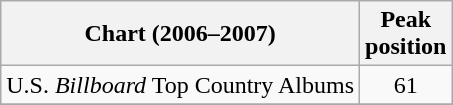<table class="wikitable">
<tr>
<th>Chart (2006–2007)</th>
<th>Peak<br>position</th>
</tr>
<tr>
<td>U.S. <em>Billboard</em> Top Country Albums</td>
<td align="center">61</td>
</tr>
<tr>
</tr>
</table>
